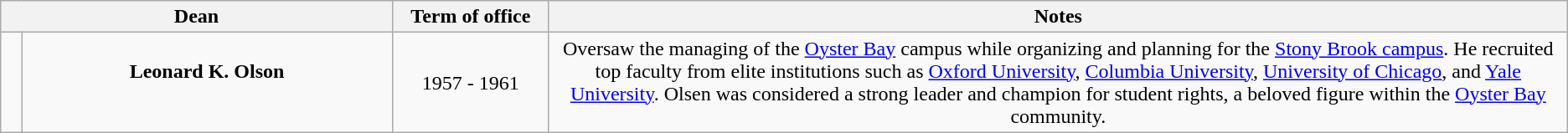<table class="wikitable" style="text-align: center;">
<tr>
<th colspan="2" style="width: 25%;">Dean</th>
<th style="width: 10%;">Term of office</th>
<th>Notes</th>
</tr>
<tr>
<td></td>
<td><strong>Leonard K. Olson</strong><br><br></td>
<td>1957 - 1961<br></td>
<td>Oversaw the managing of the <a href='#'>Oyster Bay</a> campus while organizing and planning for the <a href='#'>Stony Brook campus</a>. He recruited top faculty from elite institutions such as <a href='#'>Oxford University</a>, <a href='#'>Columbia University</a>, <a href='#'>University of Chicago</a>, and <a href='#'>Yale University</a>. Olsen was considered a strong leader and champion for student rights, a beloved figure within the <a href='#'>Oyster Bay</a> community.</td>
</tr>
</table>
